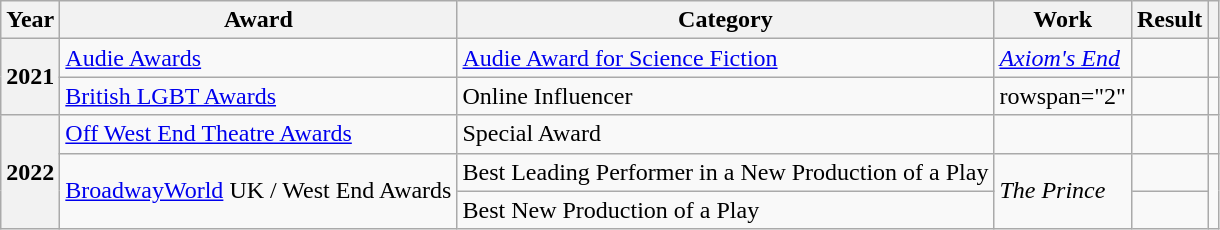<table class="wikitable sortable">
<tr style="text-align:center;">
<th scope="col">Year</th>
<th scope="col">Award</th>
<th scope="col">Category</th>
<th scope="col">Work</th>
<th scope="col">Result</th>
<th scope="col" class="unsortable"></th>
</tr>
<tr>
<th scope="row" style="text-align: center;" rowspan="2">2021</th>
<td><a href='#'>Audie Awards</a></td>
<td><a href='#'>Audie Award for Science Fiction</a></td>
<td><em><a href='#'>Axiom's End</a></em></td>
<td></td>
<td align="center"></td>
</tr>
<tr>
<td><a href='#'>British LGBT Awards</a></td>
<td>Online Influencer</td>
<td>rowspan="2" </td>
<td></td>
<td align="center"></td>
</tr>
<tr>
<th scope="row" style="text-align: center;" rowspan="3">2022</th>
<td><a href='#'>Off West End Theatre Awards</a></td>
<td>Special Award</td>
<td></td>
<td align="center"></td>
</tr>
<tr>
<td rowspan="2"><a href='#'>BroadwayWorld</a> UK / West End Awards</td>
<td>Best Leading Performer in a New Production of a Play</td>
<td rowspan="2"><em>The Prince</em></td>
<td></td>
<td align="center" rowspan="2"></td>
</tr>
<tr>
<td>Best New Production of a Play</td>
<td></td>
</tr>
</table>
